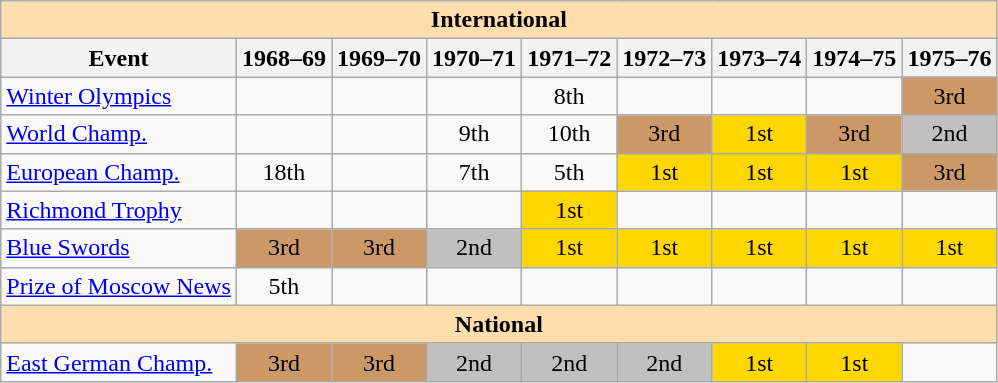<table class="wikitable" style="text-align:center">
<tr>
<th colspan="9" style="background:#ffdead; text-align:center;"><strong>International</strong></th>
</tr>
<tr>
<th>Event</th>
<th>1968–69</th>
<th>1969–70</th>
<th>1970–71</th>
<th>1971–72</th>
<th>1972–73</th>
<th>1973–74</th>
<th>1974–75</th>
<th>1975–76</th>
</tr>
<tr>
<td align=left><a href='#'>Winter Olympics</a></td>
<td></td>
<td></td>
<td></td>
<td>8th</td>
<td></td>
<td></td>
<td></td>
<td style="background:#c96;">3rd</td>
</tr>
<tr>
<td align=left><a href='#'>World Champ.</a></td>
<td></td>
<td></td>
<td>9th</td>
<td>10th</td>
<td style="background:#c96;">3rd</td>
<td style="background:gold;">1st</td>
<td style="background:#c96;">3rd</td>
<td style="background:silver;">2nd</td>
</tr>
<tr>
<td align=left><a href='#'>European Champ.</a></td>
<td>18th</td>
<td></td>
<td>7th</td>
<td>5th</td>
<td style="background:gold;">1st</td>
<td style="background:gold;">1st</td>
<td style="background:gold;">1st</td>
<td style="background:#c96;">3rd</td>
</tr>
<tr>
<td align=left><a href='#'>Richmond Trophy</a></td>
<td></td>
<td></td>
<td></td>
<td style="background:gold;">1st</td>
<td></td>
<td></td>
<td></td>
<td></td>
</tr>
<tr>
<td align=left><a href='#'>Blue Swords</a></td>
<td style="background:#c96;">3rd</td>
<td style="background:#c96;">3rd</td>
<td style="background:silver;">2nd</td>
<td style="background:gold;">1st</td>
<td style="background:gold;">1st</td>
<td style="background:gold;">1st</td>
<td style="background:gold;">1st</td>
<td style="background:gold;">1st</td>
</tr>
<tr>
<td align=left><a href='#'>Prize of Moscow News</a></td>
<td>5th</td>
<td></td>
<td></td>
<td></td>
<td></td>
<td></td>
<td></td>
<td></td>
</tr>
<tr>
<th colspan="9" style="background:#ffdead; text-align:center;"><strong>National</strong></th>
</tr>
<tr>
<td align=left><a href='#'>East German Champ.</a></td>
<td style="background:#c96;">3rd</td>
<td style="background:#c96;">3rd</td>
<td style="background:silver;">2nd</td>
<td style="background:silver;">2nd</td>
<td style="background:silver;">2nd</td>
<td style="background:gold;">1st</td>
<td style="background:gold;">1st</td>
<td></td>
</tr>
</table>
